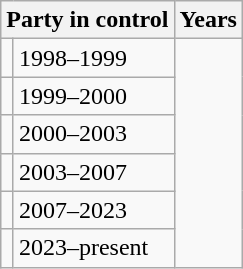<table class="wikitable">
<tr>
<th colspan="2">Party in control</th>
<th>Years</th>
</tr>
<tr>
<td></td>
<td>1998–1999</td>
</tr>
<tr>
<td></td>
<td>1999–2000</td>
</tr>
<tr>
<td></td>
<td>2000–2003</td>
</tr>
<tr>
<td></td>
<td>2003–2007</td>
</tr>
<tr>
<td></td>
<td>2007–2023</td>
</tr>
<tr>
<td></td>
<td>2023–present</td>
</tr>
</table>
